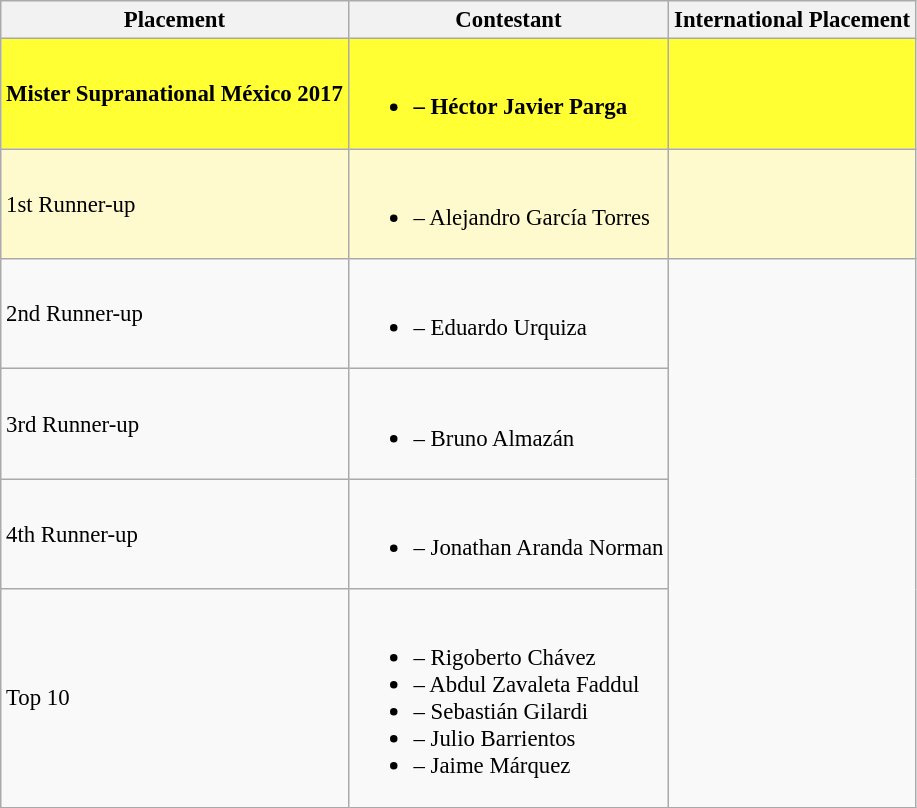<table class="wikitable sortable" style="font-size: 95%;">
<tr>
<th>Placement</th>
<th>Contestant</th>
<th>International Placement</th>
</tr>
<tr style="background:#FFFF33">
<td><strong>Mister Supranational México 2017</strong></td>
<td><br><ul><li><strong> – Héctor Javier Parga</strong></li></ul></td>
<td></td>
</tr>
<tr style="background-color:#FFFACD">
<td>1st Runner-up </td>
<td><br><ul><li> – Alejandro García Torres</li></ul></td>
<td></td>
</tr>
<tr>
<td>2nd Runner-up</td>
<td><br><ul><li> – Eduardo Urquiza</li></ul></td>
</tr>
<tr>
<td>3rd Runner-up</td>
<td><br><ul><li> – Bruno Almazán</li></ul></td>
</tr>
<tr>
<td>4th Runner-up</td>
<td><br><ul><li> – Jonathan Aranda Norman</li></ul></td>
</tr>
<tr>
<td>Top 10</td>
<td><br><ul><li> – Rigoberto Chávez</li><li> – Abdul Zavaleta Faddul</li><li> – Sebastián Gilardi</li><li> – Julio Barrientos</li><li> – Jaime Márquez</li></ul></td>
</tr>
</table>
